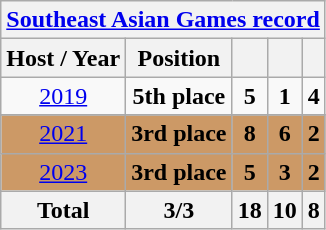<table class="wikitable" style="text-align: center;">
<tr>
<th colspan=9><a href='#'>Southeast Asian Games record</a></th>
</tr>
<tr>
<th>Host / Year</th>
<th>Position</th>
<th></th>
<th></th>
<th></th>
</tr>
<tr>
<td> <a href='#'>2019</a></td>
<td><strong>5th place</strong></td>
<td><strong>5</strong></td>
<td><strong>1</strong></td>
<td><strong>4</strong></td>
</tr>
<tr>
</tr>
<tr style="background:#c96;">
<td> <a href='#'>2021</a></td>
<td><strong>3rd place</strong></td>
<td><strong>8</strong></td>
<td><strong>6</strong></td>
<td><strong>2</strong></td>
</tr>
<tr style="background:#c96;">
<td> <a href='#'>2023</a></td>
<td><strong>3rd place</strong></td>
<td><strong>5</strong></td>
<td><strong>3</strong></td>
<td><strong>2</strong></td>
</tr>
<tr>
<th>Total</th>
<th>3/3</th>
<th>18</th>
<th>10</th>
<th>8</th>
</tr>
</table>
